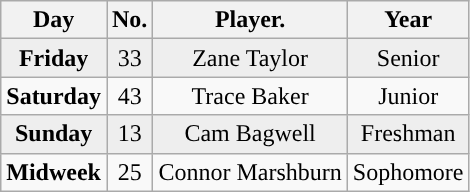<table class="wikitable non-sortable">
<tr>
<th style="text-align:center; ">Day</th>
<th style="text-align:center; ">No.</th>
<th style="text-align:center; ">Player.</th>
<th style="text-align:center; ">Year</th>
</tr>
<tr style="background:#eeeeee;text-align:center;">
<td><strong>Friday</strong></td>
<td>33</td>
<td>Zane Taylor</td>
<td>Senior</td>
</tr>
<tr style="text-align:center;">
<td><strong>Saturday</strong></td>
<td>43</td>
<td>Trace Baker</td>
<td>Junior</td>
</tr>
<tr style="background:#eeeeee;text-align:center;">
<td><strong>Sunday</strong></td>
<td>13</td>
<td>Cam Bagwell</td>
<td>Freshman</td>
</tr>
<tr style="text-align:center;">
<td><strong>Midweek</strong></td>
<td>25</td>
<td>Connor Marshburn</td>
<td>Sophomore</td>
</tr>
</table>
